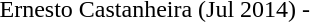<table border="0" style="text-align:center;">
<tr>
<td> Ernesto Castanheira </td>
<td>(Jul 2014)</td>
<td>-</td>
<td></td>
</tr>
</table>
